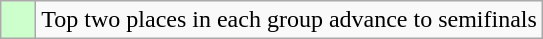<table class="wikitable">
<tr>
<td style="background:#cfc;">    </td>
<td>Top two places in each group advance to semifinals</td>
</tr>
</table>
